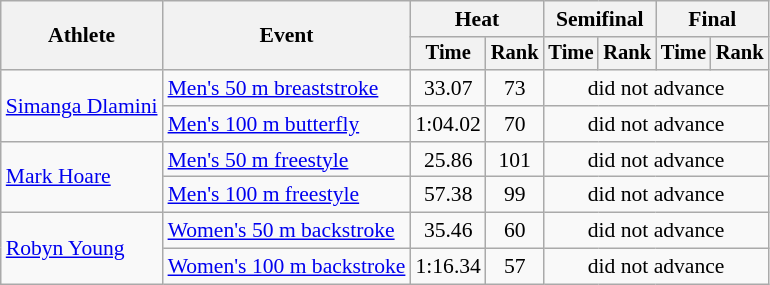<table class=wikitable style="font-size:90%">
<tr>
<th rowspan="2">Athlete</th>
<th rowspan="2">Event</th>
<th colspan="2">Heat</th>
<th colspan="2">Semifinal</th>
<th colspan="2">Final</th>
</tr>
<tr style="font-size:95%">
<th>Time</th>
<th>Rank</th>
<th>Time</th>
<th>Rank</th>
<th>Time</th>
<th>Rank</th>
</tr>
<tr align=center>
<td align=left rowspan=2><a href='#'>Simanga Dlamini</a></td>
<td align=left><a href='#'>Men's 50 m breaststroke</a></td>
<td>33.07</td>
<td>73</td>
<td colspan=4>did not advance</td>
</tr>
<tr align=center>
<td align=left><a href='#'>Men's 100 m butterfly</a></td>
<td>1:04.02</td>
<td>70</td>
<td colspan=4>did not advance</td>
</tr>
<tr align=center>
<td align=left rowspan=2><a href='#'>Mark Hoare</a></td>
<td align=left><a href='#'>Men's 50 m freestyle</a></td>
<td>25.86</td>
<td>101</td>
<td colspan=4>did not advance</td>
</tr>
<tr align=center>
<td align=left><a href='#'>Men's 100 m freestyle</a></td>
<td>57.38</td>
<td>99</td>
<td colspan=4>did not advance</td>
</tr>
<tr align=center>
<td align=left rowspan=2><a href='#'>Robyn Young</a></td>
<td align=left><a href='#'>Women's 50 m backstroke</a></td>
<td>35.46</td>
<td>60</td>
<td colspan=4>did not advance</td>
</tr>
<tr align=center>
<td align=left><a href='#'>Women's 100 m backstroke</a></td>
<td>1:16.34</td>
<td>57</td>
<td colspan=4>did not advance</td>
</tr>
</table>
